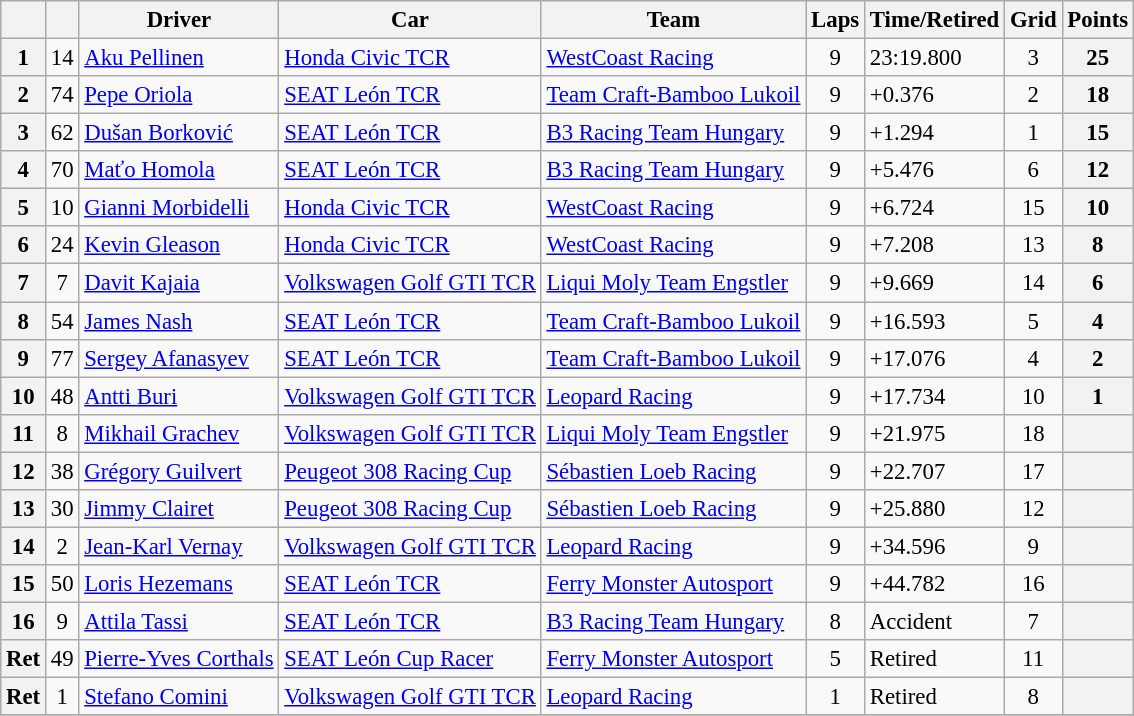<table class="wikitable sortable" style="font-size:95%">
<tr>
<th></th>
<th></th>
<th>Driver</th>
<th>Car</th>
<th>Team</th>
<th>Laps</th>
<th>Time/Retired</th>
<th>Grid</th>
<th>Points</th>
</tr>
<tr>
<th>1</th>
<td align=center>14</td>
<td> <a href='#'>Aku Pellinen</a></td>
<td><a href='#'>Honda Civic TCR</a></td>
<td> <a href='#'>WestCoast Racing</a></td>
<td align=center>9</td>
<td>23:19.800</td>
<td align=center>3</td>
<th>25</th>
</tr>
<tr>
<th>2</th>
<td align=center>74</td>
<td> <a href='#'>Pepe Oriola</a></td>
<td><a href='#'>SEAT León TCR</a></td>
<td> <a href='#'>Team Craft-Bamboo Lukoil</a></td>
<td align=center>9</td>
<td>+0.376</td>
<td align=center>2</td>
<th>18</th>
</tr>
<tr>
<th>3</th>
<td align=center>62</td>
<td> <a href='#'>Dušan Borković</a></td>
<td><a href='#'>SEAT León TCR</a></td>
<td> <a href='#'>B3 Racing Team Hungary</a></td>
<td align=center>9</td>
<td>+1.294</td>
<td align=center>1</td>
<th>15</th>
</tr>
<tr>
<th>4</th>
<td align=center>70</td>
<td> <a href='#'>Maťo Homola</a></td>
<td><a href='#'>SEAT León TCR</a></td>
<td> <a href='#'>B3 Racing Team Hungary</a></td>
<td align=center>9</td>
<td>+5.476</td>
<td align=center>6</td>
<th>12</th>
</tr>
<tr>
<th>5</th>
<td align=center>10</td>
<td> <a href='#'>Gianni Morbidelli</a></td>
<td><a href='#'>Honda Civic TCR</a></td>
<td> <a href='#'>WestCoast Racing</a></td>
<td align=center>9</td>
<td>+6.724</td>
<td align=center>15</td>
<th>10</th>
</tr>
<tr>
<th>6</th>
<td align=center>24</td>
<td> <a href='#'>Kevin Gleason</a></td>
<td><a href='#'>Honda Civic TCR</a></td>
<td> <a href='#'>WestCoast Racing</a></td>
<td align=center>9</td>
<td>+7.208</td>
<td align=center>13</td>
<th>8</th>
</tr>
<tr>
<th>7</th>
<td align=center>7</td>
<td> <a href='#'>Davit Kajaia</a></td>
<td><a href='#'>Volkswagen Golf GTI TCR</a></td>
<td> <a href='#'>Liqui Moly Team Engstler</a></td>
<td align=center>9</td>
<td>+9.669</td>
<td align=center>14</td>
<th>6</th>
</tr>
<tr>
<th>8</th>
<td align=center>54</td>
<td> <a href='#'>James Nash</a></td>
<td><a href='#'>SEAT León TCR</a></td>
<td> <a href='#'>Team Craft-Bamboo Lukoil</a></td>
<td align=center>9</td>
<td>+16.593</td>
<td align=center>5</td>
<th>4</th>
</tr>
<tr>
<th>9</th>
<td align=center>77</td>
<td> <a href='#'>Sergey Afanasyev</a></td>
<td><a href='#'>SEAT León TCR</a></td>
<td> <a href='#'>Team Craft-Bamboo Lukoil</a></td>
<td align=center>9</td>
<td>+17.076</td>
<td align=center>4</td>
<th>2</th>
</tr>
<tr>
<th>10</th>
<td align=center>48</td>
<td> <a href='#'>Antti Buri</a></td>
<td><a href='#'>Volkswagen Golf GTI TCR</a></td>
<td> <a href='#'>Leopard Racing</a></td>
<td align=center>9</td>
<td>+17.734</td>
<td align=center>10</td>
<th>1</th>
</tr>
<tr>
<th>11</th>
<td align=center>8</td>
<td> <a href='#'>Mikhail Grachev</a></td>
<td><a href='#'>Volkswagen Golf GTI TCR</a></td>
<td> <a href='#'>Liqui Moly Team Engstler</a></td>
<td align=center>9</td>
<td>+21.975</td>
<td align=center>18</td>
<th></th>
</tr>
<tr>
<th>12</th>
<td align=center>38</td>
<td> <a href='#'>Grégory Guilvert</a></td>
<td><a href='#'>Peugeot 308 Racing Cup</a></td>
<td> <a href='#'>Sébastien Loeb Racing</a></td>
<td align=center>9</td>
<td>+22.707</td>
<td align=center>17</td>
<th></th>
</tr>
<tr>
<th>13</th>
<td align=center>30</td>
<td> <a href='#'>Jimmy Clairet</a></td>
<td><a href='#'>Peugeot 308 Racing Cup</a></td>
<td> <a href='#'>Sébastien Loeb Racing</a></td>
<td align=center>9</td>
<td>+25.880</td>
<td align=center>12</td>
<th></th>
</tr>
<tr>
<th>14</th>
<td align=center>2</td>
<td> <a href='#'>Jean-Karl Vernay</a></td>
<td><a href='#'>Volkswagen Golf GTI TCR</a></td>
<td> <a href='#'>Leopard Racing</a></td>
<td align=center>9</td>
<td>+34.596</td>
<td align=center>9</td>
<th></th>
</tr>
<tr>
<th>15</th>
<td align=center>50</td>
<td> <a href='#'>Loris Hezemans</a></td>
<td><a href='#'>SEAT León TCR</a></td>
<td> <a href='#'>Ferry Monster Autosport</a></td>
<td align=center>9</td>
<td>+44.782</td>
<td align=center>16</td>
<th></th>
</tr>
<tr>
<th>16</th>
<td align=center>9</td>
<td> <a href='#'>Attila Tassi</a></td>
<td><a href='#'>SEAT León TCR</a></td>
<td> <a href='#'>B3 Racing Team Hungary</a></td>
<td align=center>8</td>
<td>Accident</td>
<td align=center>7</td>
<th></th>
</tr>
<tr>
<th>Ret</th>
<td align=center>49</td>
<td> <a href='#'>Pierre-Yves Corthals</a></td>
<td><a href='#'>SEAT León Cup Racer</a></td>
<td> <a href='#'>Ferry Monster Autosport</a></td>
<td align=center>5</td>
<td>Retired</td>
<td align=center>11</td>
<th></th>
</tr>
<tr>
<th>Ret</th>
<td align=center>1</td>
<td> <a href='#'>Stefano Comini</a></td>
<td><a href='#'>Volkswagen Golf GTI TCR</a></td>
<td> <a href='#'>Leopard Racing</a></td>
<td align=center>1</td>
<td>Retired</td>
<td align=center>8</td>
<th></th>
</tr>
<tr>
</tr>
</table>
